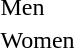<table>
<tr>
<td>Men</td>
<td></td>
<td></td>
<td></td>
</tr>
<tr>
<td>Women</td>
<td></td>
<td></td>
<td></td>
</tr>
</table>
